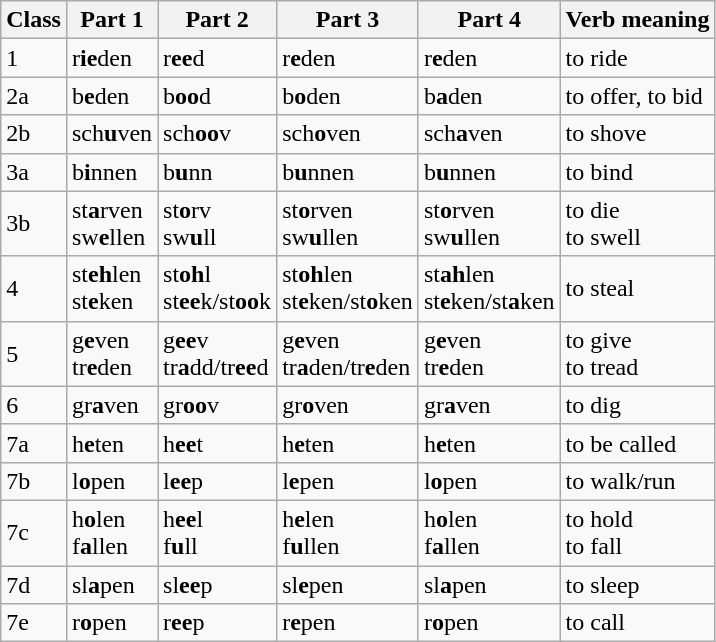<table class="wikitable">
<tr>
<th>Class</th>
<th>Part 1</th>
<th>Part 2</th>
<th>Part 3</th>
<th>Part 4</th>
<th>Verb meaning</th>
</tr>
<tr>
<td>1</td>
<td>r<strong>ie</strong>den</td>
<td>r<strong>ee</strong>d</td>
<td>r<strong>e</strong>den</td>
<td>r<strong>e</strong>den</td>
<td>to ride</td>
</tr>
<tr>
<td>2a</td>
<td>b<strong>e</strong>den</td>
<td>b<strong>oo</strong>d</td>
<td>b<strong>o</strong>den</td>
<td>b<strong>a</strong>den</td>
<td>to offer, to bid</td>
</tr>
<tr>
<td>2b</td>
<td>sch<strong>u</strong>ven</td>
<td>sch<strong>oo</strong>v</td>
<td>sch<strong>o</strong>ven</td>
<td>sch<strong>a</strong>ven</td>
<td>to shove</td>
</tr>
<tr>
<td>3a</td>
<td>b<strong>i</strong>nnen</td>
<td>b<strong>u</strong>nn</td>
<td>b<strong>u</strong>nnen</td>
<td>b<strong>u</strong>nnen</td>
<td>to bind</td>
</tr>
<tr>
<td>3b</td>
<td>st<strong>a</strong>rven<br>sw<strong>e</strong>llen</td>
<td>st<strong>o</strong>rv<br>sw<strong>u</strong>ll</td>
<td>st<strong>o</strong>rven<br>sw<strong>u</strong>llen</td>
<td>st<strong>o</strong>rven<br>sw<strong>u</strong>llen</td>
<td>to die<br>to swell</td>
</tr>
<tr>
<td>4</td>
<td>st<strong>eh</strong>len<br>st<strong>e</strong>ken</td>
<td>st<strong>oh</strong>l<br>st<strong>ee</strong>k/st<strong>oo</strong>k</td>
<td>st<strong>oh</strong>len<br>st<strong>e</strong>ken/st<strong>o</strong>ken</td>
<td>st<strong>ah</strong>len<br>st<strong>e</strong>ken/st<strong>a</strong>ken</td>
<td>to steal</td>
</tr>
<tr>
<td>5</td>
<td>g<strong>e</strong>ven<br>tr<strong>e</strong>den</td>
<td>g<strong>ee</strong>v<br>tr<strong>a</strong>dd/tr<strong>ee</strong>d</td>
<td>g<strong>e</strong>ven<br>tr<strong>a</strong>den/tr<strong>e</strong>den</td>
<td>g<strong>e</strong>ven<br>tr<strong>e</strong>den</td>
<td>to give<br>to tread</td>
</tr>
<tr>
<td>6</td>
<td>gr<strong>a</strong>ven</td>
<td>gr<strong>oo</strong>v</td>
<td>gr<strong>o</strong>ven</td>
<td>gr<strong>a</strong>ven</td>
<td>to dig</td>
</tr>
<tr>
<td>7a</td>
<td>h<strong>e</strong>ten</td>
<td>h<strong>ee</strong>t</td>
<td>h<strong>e</strong>ten</td>
<td>h<strong>e</strong>ten</td>
<td>to be called</td>
</tr>
<tr>
<td>7b</td>
<td>l<strong>o</strong>pen</td>
<td>l<strong>ee</strong>p</td>
<td>l<strong>e</strong>pen</td>
<td>l<strong>o</strong>pen</td>
<td>to walk/run</td>
</tr>
<tr>
<td>7c</td>
<td>h<strong>o</strong>len<br>f<strong>a</strong>llen</td>
<td>h<strong>ee</strong>l<br>f<strong>u</strong>ll</td>
<td>h<strong>e</strong>len<br>f<strong>u</strong>llen</td>
<td>h<strong>o</strong>len<br>f<strong>a</strong>llen</td>
<td>to hold<br>to fall</td>
</tr>
<tr>
<td>7d</td>
<td>sl<strong>a</strong>pen</td>
<td>sl<strong>ee</strong>p</td>
<td>sl<strong>e</strong>pen</td>
<td>sl<strong>a</strong>pen</td>
<td>to sleep</td>
</tr>
<tr>
<td>7e</td>
<td>r<strong>o</strong>pen</td>
<td>r<strong>ee</strong>p</td>
<td>r<strong>e</strong>pen</td>
<td>r<strong>o</strong>pen</td>
<td>to call</td>
</tr>
</table>
